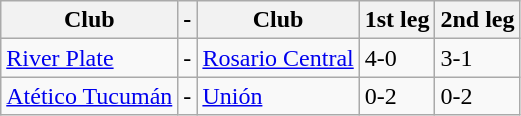<table class="wikitable" style="text-align:left;">
<tr>
<th>Club</th>
<th>-</th>
<th>Club</th>
<th>1st leg</th>
<th>2nd leg</th>
</tr>
<tr>
<td><a href='#'>River Plate</a></td>
<td>-</td>
<td><a href='#'>Rosario Central</a></td>
<td>4-0</td>
<td>3-1</td>
</tr>
<tr>
<td><a href='#'>Atético Tucumán</a></td>
<td>-</td>
<td><a href='#'>Unión</a></td>
<td>0-2</td>
<td>0-2</td>
</tr>
</table>
